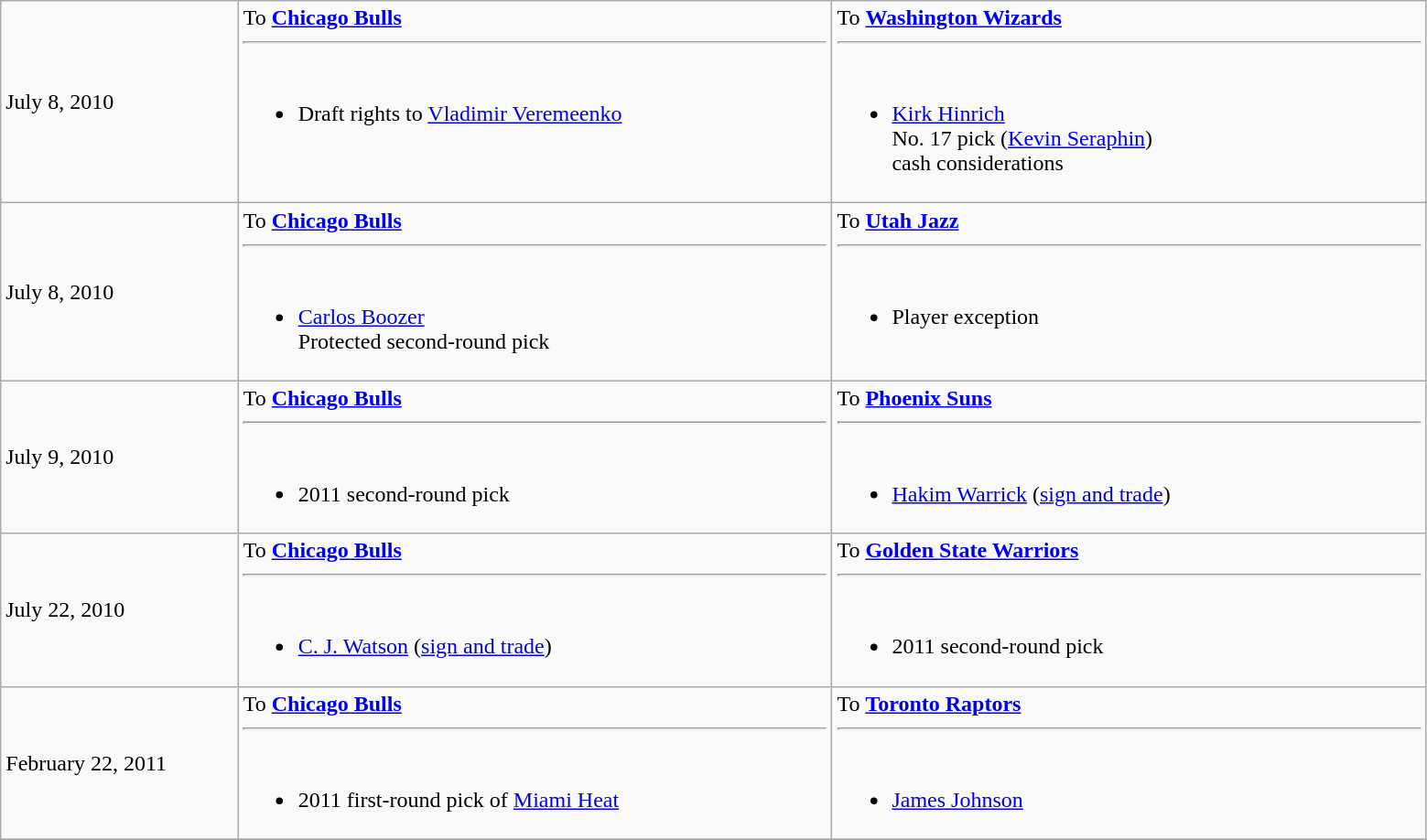<table class="wikitable">
<tr>
<td style="width:12%">July 8, 2010</td>
<td style="width:30%" valign="top">To <strong><a href='#'>Chicago Bulls</a></strong><hr><br><ul><li>Draft rights to <a href='#'>Vladimir Veremeenko</a></li></ul></td>
<td style="width:30%" valign="top">To <strong><a href='#'>Washington Wizards</a></strong><hr><br><ul><li> <a href='#'>Kirk Hinrich</a><br>No. 17 pick (<a href='#'>Kevin Seraphin</a>)<br>cash considerations</li></ul></td>
</tr>
<tr>
<td style="width:12%">July 8, 2010</td>
<td style="width:30%" valign="top">To <strong><a href='#'>Chicago Bulls</a></strong><hr><br><ul><li> <a href='#'>Carlos Boozer</a><br>Protected second-round pick</li></ul></td>
<td style="width:30%" valign="top">To <strong><a href='#'>Utah Jazz</a></strong><hr><br><ul><li>Player exception</li></ul></td>
</tr>
<tr>
<td style="width:12%">July 9, 2010</td>
<td style="width:30%" valign="top">To <strong><a href='#'>Chicago Bulls</a></strong><hr><br><ul><li>2011 second-round pick</li></ul></td>
<td style="width:30%" valign="top">To <strong><a href='#'>Phoenix Suns</a></strong><hr><br><ul><li> <a href='#'>Hakim Warrick</a> (<a href='#'>sign and trade</a>)</li></ul></td>
</tr>
<tr>
<td style="width:12%">July 22, 2010</td>
<td style="width:30%" valign="top">To <strong><a href='#'>Chicago Bulls</a></strong><hr><br><ul><li> <a href='#'>C. J. Watson</a> (<a href='#'>sign and trade</a>)</li></ul></td>
<td style="width:30%" valign="top">To <strong><a href='#'>Golden State Warriors</a></strong><hr><br><ul><li>2011 second-round pick</li></ul></td>
</tr>
<tr>
<td style="width:12%">February 22, 2011</td>
<td style="width:30%" valign="top">To <strong><a href='#'>Chicago Bulls</a></strong><hr><br><ul><li>2011 first-round pick of <a href='#'>Miami Heat</a></li></ul></td>
<td style="width:30%" valign="top">To <strong><a href='#'>Toronto Raptors</a></strong><hr><br><ul><li> <a href='#'>James Johnson</a></li></ul></td>
</tr>
<tr>
</tr>
</table>
